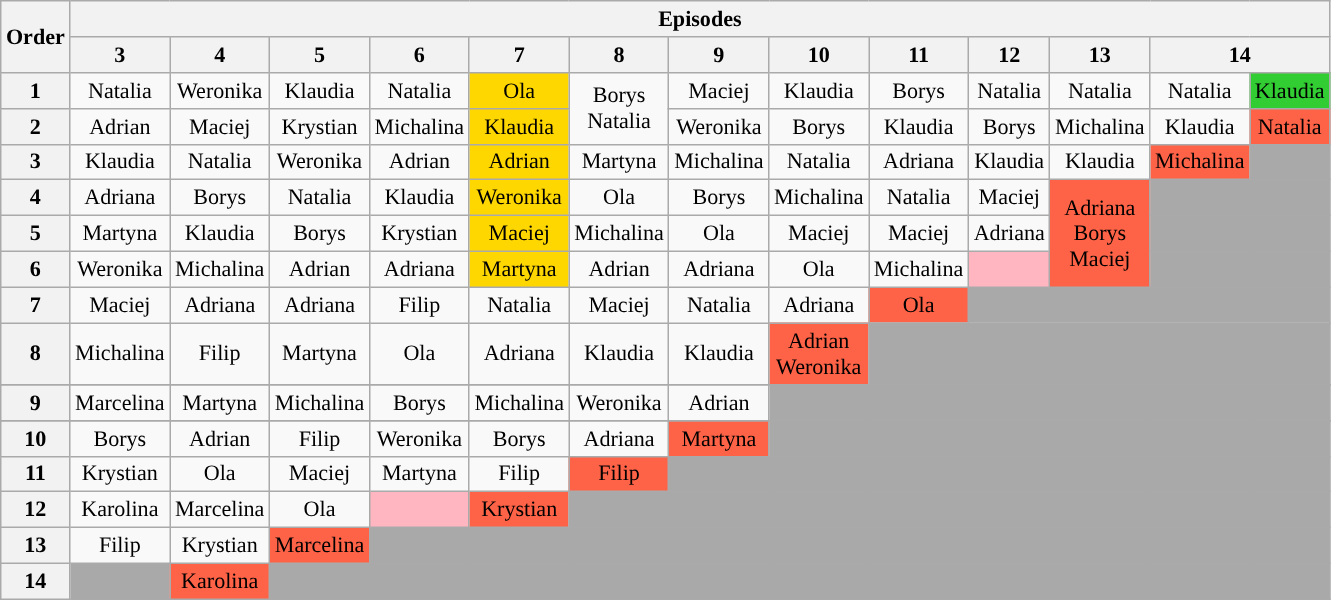<table class="wikitable" style="text-align:center; font-size:92%">
<tr>
<th rowspan=2>Order</th>
<th colspan=16>Episodes</th>
</tr>
<tr>
<th>3</th>
<th>4</th>
<th>5</th>
<th>6</th>
<th>7</th>
<th>8</th>
<th>9</th>
<th>10</th>
<th>11</th>
<th>12</th>
<th>13</th>
<th colspan="2">14</th>
</tr>
<tr>
<th>1</th>
<td>Natalia</td>
<td>Weronika</td>
<td>Klaudia</td>
<td>Natalia</td>
<td style="background:gold">Ola</td>
<td rowspan="2">Borys<br>Natalia</td>
<td>Maciej</td>
<td>Klaudia</td>
<td>Borys</td>
<td>Natalia</td>
<td>Natalia</td>
<td>Natalia</td>
<td style="background:limegreen">Klaudia</td>
</tr>
<tr>
<th>2</th>
<td>Adrian</td>
<td>Maciej</td>
<td>Krystian</td>
<td>Michalina</td>
<td style="background:gold">Klaudia</td>
<td>Weronika</td>
<td>Borys</td>
<td>Klaudia</td>
<td>Borys</td>
<td>Michalina</td>
<td>Klaudia</td>
<td style="background:tomato">Natalia</td>
</tr>
<tr>
<th>3</th>
<td>Klaudia</td>
<td>Natalia</td>
<td>Weronika</td>
<td>Adrian</td>
<td style="background:gold">Adrian</td>
<td>Martyna</td>
<td>Michalina</td>
<td>Natalia</td>
<td>Adriana</td>
<td>Klaudia</td>
<td>Klaudia</td>
<td bgcolor="tomato">Michalina</td>
<td style="background:darkgray;" colspan="9"></td>
</tr>
<tr>
<th>4</th>
<td>Adriana</td>
<td>Borys</td>
<td>Natalia</td>
<td>Klaudia</td>
<td style="background:gold">Weronika</td>
<td>Ola</td>
<td>Borys</td>
<td>Michalina</td>
<td>Natalia</td>
<td>Maciej</td>
<td rowspan="3" bgcolor="tomato">Adriana<br>Borys<br>Maciej</td>
<td style="background:darkgray;" colspan="9"></td>
</tr>
<tr>
<th>5</th>
<td>Martyna</td>
<td>Klaudia</td>
<td>Borys</td>
<td>Krystian</td>
<td style="background:gold">Maciej</td>
<td>Michalina</td>
<td>Ola</td>
<td>Maciej</td>
<td>Maciej</td>
<td>Adriana</td>
<td style="background:darkgray;" colspan="9"></td>
</tr>
<tr>
<th>6</th>
<td>Weronika</td>
<td>Michalina</td>
<td>Adrian</td>
<td>Adriana</td>
<td style="background:gold">Martyna</td>
<td>Adrian</td>
<td>Adriana</td>
<td>Ola</td>
<td>Michalina</td>
<td bgcolor="lightpink"></td>
<td style="background:darkgray;" colspan="9"></td>
</tr>
<tr>
<th>7</th>
<td>Maciej</td>
<td>Adriana</td>
<td>Adriana</td>
<td>Filip</td>
<td>Natalia</td>
<td>Maciej</td>
<td>Natalia</td>
<td>Adriana</td>
<td bgcolor="tomato">Ola</td>
<td style="background:darkgray;" colspan="9"></td>
</tr>
<tr>
<th>8</th>
<td>Michalina</td>
<td>Filip</td>
<td>Martyna</td>
<td>Ola</td>
<td>Adriana</td>
<td>Klaudia</td>
<td>Klaudia</td>
<td rowspan="2"bgcolor="tomato">Adrian<br>Weronika</td>
<td style="background:darkgray;" colspan="9"></td>
</tr>
<tr>
</tr>
<tr>
<th>9</th>
<td>Marcelina</td>
<td>Martyna</td>
<td>Michalina</td>
<td>Borys</td>
<td>Michalina</td>
<td>Weronika</td>
<td>Adrian</td>
<td style="background:darkgray;" colspan="9"></td>
</tr>
<tr>
</tr>
<tr>
<th>10</th>
<td>Borys</td>
<td>Adrian</td>
<td>Filip</td>
<td>Weronika</td>
<td>Borys</td>
<td>Adriana</td>
<td style="background:tomato">Martyna</td>
<td style="background:darkgray;" colspan="9"></td>
</tr>
<tr>
<th>11</th>
<td>Krystian</td>
<td>Ola</td>
<td>Maciej</td>
<td>Martyna</td>
<td>Filip</td>
<td style="background:tomato">Filip</td>
<td style="background:darkgray;" colspan="9"></td>
</tr>
<tr>
<th>12</th>
<td>Karolina</td>
<td>Marcelina</td>
<td>Ola</td>
<td bgcolor="lightpink"></td>
<td style="background:tomato">Krystian</td>
<td style="background:darkgray;" colspan="9"></td>
</tr>
<tr>
<th>13</th>
<td>Filip</td>
<td>Krystian</td>
<td style="background:tomato">Marcelina</td>
<td style="background:darkgray;" colspan="10"></td>
</tr>
<tr>
<th>14</th>
<td style="background:darkgray"></td>
<td bgcolor="tomato">Karolina</td>
<td style="background:darkgray;" colspan="11"></td>
</tr>
</table>
